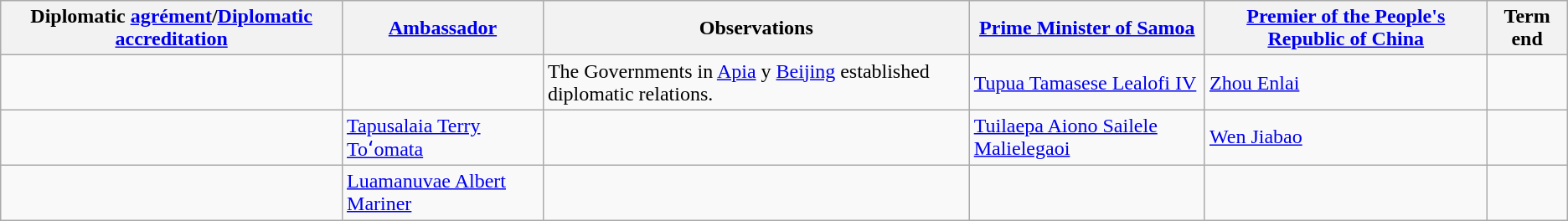<table class="wikitable sortable">
<tr>
<th>Diplomatic <a href='#'>agrément</a>/<a href='#'>Diplomatic accreditation</a></th>
<th><a href='#'>Ambassador</a></th>
<th>Observations</th>
<th><a href='#'>Prime Minister of Samoa</a></th>
<th><a href='#'>Premier of the People's Republic of China</a></th>
<th>Term end</th>
</tr>
<tr>
<td></td>
<td></td>
<td>The Governments in <a href='#'>Apia</a> y <a href='#'>Beijing</a> established diplomatic relations.</td>
<td><a href='#'>Tupua Tamasese Lealofi IV</a></td>
<td><a href='#'>Zhou Enlai</a></td>
<td></td>
</tr>
<tr>
<td></td>
<td><a href='#'>Tapusalaia Terry Toʻomata</a></td>
<td></td>
<td><a href='#'>Tuilaepa Aiono Sailele Malielegaoi</a></td>
<td><a href='#'>Wen Jiabao</a></td>
<td></td>
</tr>
<tr>
<td></td>
<td><a href='#'>Luamanuvae Albert Mariner</a></td>
<td></td>
<td></td>
<td></td>
<td></td>
</tr>
</table>
